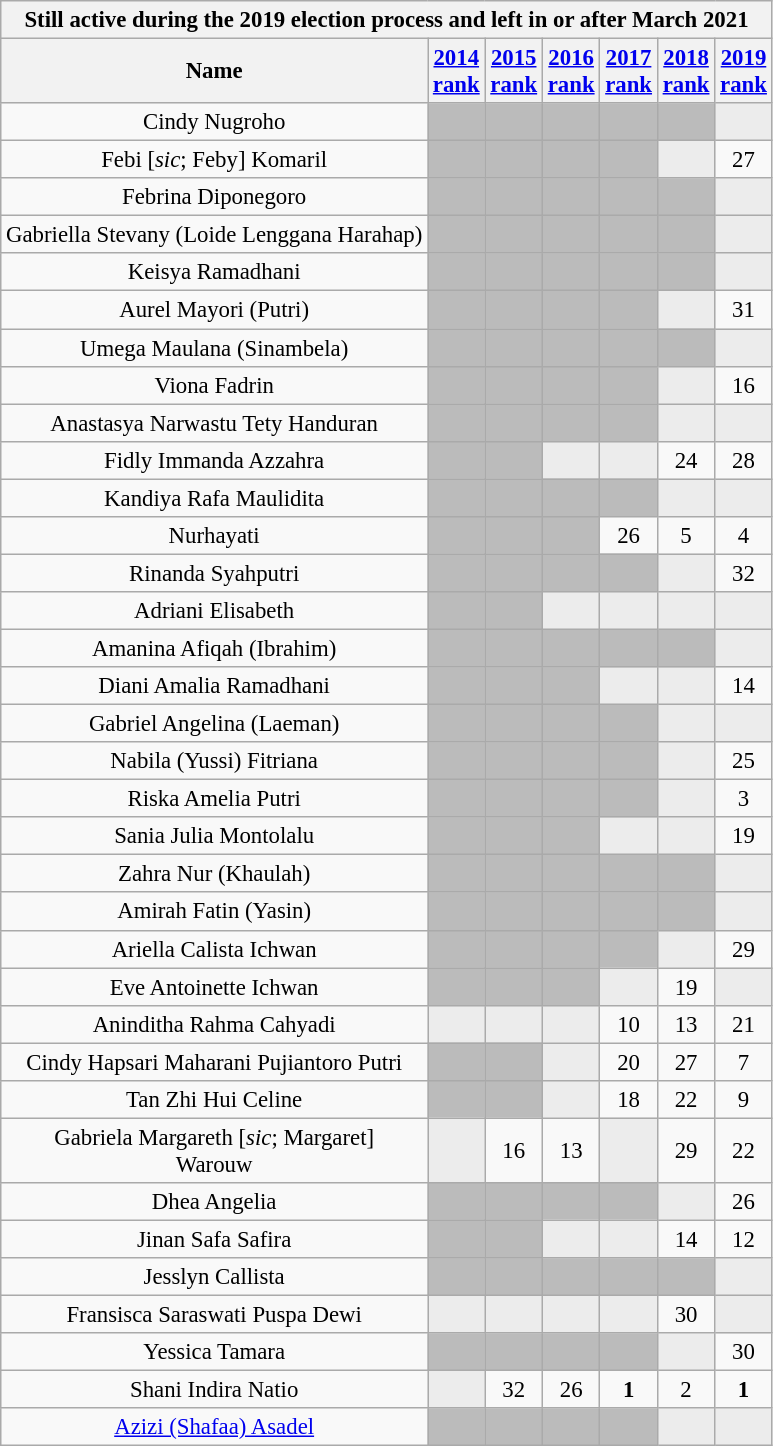<table class="wikitable sortable" style="font-size:95%; text-align:center;">
<tr>
<th colspan=7>Still active during the 2019 election process and left in or after March 2021</th>
</tr>
<tr>
<th>Name</th>
<th><a href='#'>2014<br>rank</a></th>
<th><a href='#'>2015<br>rank</a></th>
<th><a href='#'>2016<br>rank</a></th>
<th><a href='#'>2017<br>rank</a></th>
<th><a href='#'>2018<br>rank</a></th>
<th><a href='#'>2019<br>rank</a></th>
</tr>
<tr>
<td>Cindy Nugroho</td>
<td style="background:#bbb;"> </td>
<td style="background:#bbb;"> </td>
<td style="background:#bbb;"> </td>
<td style="background:#bbb;"> </td>
<td style="background:#bbb;"> </td>
<td style="background:#ececec; text-align:center; color:gray;"></td>
</tr>
<tr>
<td>Febi [<em>sic</em>; Feby] Komaril</td>
<td style="background:#bbb;"> </td>
<td style="background:#bbb;"> </td>
<td style="background:#bbb;"> </td>
<td style="background:#bbb;"> </td>
<td style="background:#ececec; text-align:center; color:gray;"></td>
<td>27</td>
</tr>
<tr>
<td>Febrina Diponegoro</td>
<td style="background:#bbb;"> </td>
<td style="background:#bbb;"> </td>
<td style="background:#bbb;"> </td>
<td style="background:#bbb;"> </td>
<td style="background:#bbb;"> </td>
<td style="background:#ececec; text-align:center; color:gray;"></td>
</tr>
<tr>
<td>Gabriella Stevany (Loide Lenggana Harahap)</td>
<td style="background:#bbb;"> </td>
<td style="background:#bbb;"> </td>
<td style="background:#bbb;"> </td>
<td style="background:#bbb;"> </td>
<td style="background:#bbb;"> </td>
<td style="background:#ececec; text-align:center; color:gray;"></td>
</tr>
<tr>
<td>Keisya Ramadhani</td>
<td style="background:#bbb;"> </td>
<td style="background:#bbb;"> </td>
<td style="background:#bbb;"> </td>
<td style="background:#bbb;"> </td>
<td style="background:#bbb;"> </td>
<td style="background:#ececec; text-align:center; color:gray;"></td>
</tr>
<tr>
<td>Aurel Mayori (Putri)</td>
<td style="background:#bbb;"> </td>
<td style="background:#bbb;"> </td>
<td style="background:#bbb;"> </td>
<td style="background:#bbb;"> </td>
<td style="background:#ececec; text-align:center; color:gray;"></td>
<td>31</td>
</tr>
<tr>
<td>Umega Maulana (Sinambela)</td>
<td style="background:#bbb;"> </td>
<td style="background:#bbb;"> </td>
<td style="background:#bbb;"> </td>
<td style="background:#bbb;"> </td>
<td style="background:#bbb;"> </td>
<td style="background:#ececec; text-align:center; color:gray;"></td>
</tr>
<tr>
<td>Viona Fadrin</td>
<td style="background:#bbb;"> </td>
<td style="background:#bbb;"> </td>
<td style="background:#bbb;"> </td>
<td style="background:#bbb;"> </td>
<td style="background:#ececec; text-align:center; color:gray;"></td>
<td>16</td>
</tr>
<tr>
<td>Anastasya Narwastu Tety Handuran</td>
<td style="background:#bbb;"> </td>
<td style="background:#bbb;"> </td>
<td style="background:#bbb;"> </td>
<td style="background:#bbb;"> </td>
<td style="background:#ececec; text-align:center; color:gray;"></td>
<td style="background:#ececec; text-align:center; color:gray;"></td>
</tr>
<tr>
<td>Fidly Immanda Azzahra</td>
<td style="background:#bbb;"> </td>
<td style="background:#bbb;"> </td>
<td style="background:#ececec; text-align:center; color:gray;"></td>
<td style="background:#ececec; text-align:center; color:gray;"></td>
<td>24</td>
<td>28</td>
</tr>
<tr>
<td>Kandiya Rafa Maulidita</td>
<td style="background:#bbb;"> </td>
<td style="background:#bbb;"> </td>
<td style="background:#bbb;"> </td>
<td style="background:#bbb;"> </td>
<td style="background:#ececec; text-align:center; color:gray;"></td>
<td style="background:#ececec; text-align:center; color:gray;"></td>
</tr>
<tr>
<td>Nurhayati</td>
<td style="background:#bbb;"> </td>
<td style="background:#bbb;"> </td>
<td style="background:#bbb;"> </td>
<td>26</td>
<td>5</td>
<td>4</td>
</tr>
<tr>
<td>Rinanda Syahputri</td>
<td style="background:#bbb;"> </td>
<td style="background:#bbb;"> </td>
<td style="background:#bbb;"> </td>
<td style="background:#bbb;"> </td>
<td style="background:#ececec; text-align:center; color:gray;"></td>
<td>32</td>
</tr>
<tr>
<td>Adriani Elisabeth</td>
<td style="background:#bbb;"> </td>
<td style="background:#bbb;"> </td>
<td style="background:#ececec; text-align:center; color:gray;"></td>
<td style="background:#ececec; text-align:center; color:gray;"></td>
<td style="background:#ececec; text-align:center; color:gray;"></td>
<td style="background:#ececec; text-align:center; color:gray;"></td>
</tr>
<tr>
<td>Amanina Afiqah (Ibrahim)</td>
<td style="background:#bbb;"> </td>
<td style="background:#bbb;"> </td>
<td style="background:#bbb;"> </td>
<td style="background:#bbb;"> </td>
<td style="background:#bbb;"> </td>
<td style="background:#ececec; text-align:center; color:gray;"></td>
</tr>
<tr>
<td>Diani Amalia Ramadhani</td>
<td style="background:#bbb;"> </td>
<td style="background:#bbb;"> </td>
<td style="background:#bbb;"> </td>
<td style="background:#ececec; text-align:center; color:gray;"></td>
<td style="background:#ececec; text-align:center; color:gray;"></td>
<td>14</td>
</tr>
<tr>
<td>Gabriel Angelina (Laeman)</td>
<td style="background:#bbb;"> </td>
<td style="background:#bbb;"> </td>
<td style="background:#bbb;"> </td>
<td style="background:#bbb;"> </td>
<td style="background:#ececec; text-align:center; color:gray;"></td>
<td style="background:#ececec; text-align:center; color:gray;"></td>
</tr>
<tr>
<td>Nabila (Yussi) Fitriana</td>
<td style="background:#bbb;"> </td>
<td style="background:#bbb;"> </td>
<td style="background:#bbb;"> </td>
<td style="background:#bbb;"> </td>
<td style="background:#ececec; text-align:center; color:gray;"></td>
<td>25</td>
</tr>
<tr>
<td>Riska Amelia Putri</td>
<td style="background:#bbb;"> </td>
<td style="background:#bbb;"> </td>
<td style="background:#bbb;"> </td>
<td style="background:#bbb;"> </td>
<td style="background:#ececec; text-align:center; color:gray;"></td>
<td>3</td>
</tr>
<tr>
<td>Sania Julia Montolalu</td>
<td style="background:#bbb;"> </td>
<td style="background:#bbb;"> </td>
<td style="background:#bbb;"> </td>
<td style="background:#ececec; text-align:center; color:gray;"></td>
<td style="background:#ececec; text-align:center; color:gray;"></td>
<td>19</td>
</tr>
<tr>
<td>Zahra Nur (Khaulah)</td>
<td style="background:#bbb;"> </td>
<td style="background:#bbb;"> </td>
<td style="background:#bbb;"> </td>
<td style="background:#bbb;"> </td>
<td style="background:#bbb;"> </td>
<td style="background:#ececec; text-align:center; color:gray;"></td>
</tr>
<tr>
<td>Amirah Fatin (Yasin)</td>
<td style="background:#bbb;"> </td>
<td style="background:#bbb;"> </td>
<td style="background:#bbb;"> </td>
<td style="background:#bbb;"> </td>
<td style="background:#bbb;"> </td>
<td style="background:#ececec; text-align:center; color:gray;"></td>
</tr>
<tr>
<td>Ariella Calista Ichwan</td>
<td style="background:#bbb;"> </td>
<td style="background:#bbb;"> </td>
<td style="background:#bbb;"> </td>
<td style="background:#bbb;"> </td>
<td style="background:#ececec; text-align:center; color:gray;"></td>
<td style="text-align:center;">29</td>
</tr>
<tr>
<td>Eve Antoinette Ichwan</td>
<td style="background:#bbb;"> </td>
<td style="background:#bbb;"> </td>
<td style="background:#bbb;"> </td>
<td style="background:#ececec; text-align:center; color:gray;"></td>
<td style="text-align:center;">19</td>
<td style="background:#ececec; text-align:center; color:gray;"></td>
</tr>
<tr>
<td>Aninditha Rahma Cahyadi</td>
<td style="background:#ececec; text-align:center; color:gray;"></td>
<td style="background:#ececec; text-align:center; color:gray;"></td>
<td style="background:#ececec; text-align:center; color:gray;"></td>
<td style="text-align:center;">10</td>
<td style="text-align:center;">13</td>
<td style="text-align:center;">21</td>
</tr>
<tr>
<td>Cindy Hapsari Maharani Pujiantoro Putri</td>
<td style="background:#bbb;"> </td>
<td style="background:#bbb;"> </td>
<td style="background:#ececec; text-align:center; color:gray;"></td>
<td>20</td>
<td>27</td>
<td>7</td>
</tr>
<tr>
<td> Tan Zhi Hui Celine</td>
<td style="background:#bbb;"> </td>
<td style="background:#bbb;"> </td>
<td style="background:#ececec; text-align:center; color:gray;"></td>
<td>18</td>
<td>22</td>
<td>9</td>
</tr>
<tr>
<td>Gabriela Margareth [<em>sic</em>; Margaret]<br>Warouw</td>
<td style="background:#ececec; text-align:center; color:gray;"></td>
<td style="text-align:center;">16</td>
<td style="text-align:center;">13</td>
<td style="background:#ececec; text-align:center; color:gray;"></td>
<td style="text-align:center;">29</td>
<td style="text-align:center;">22</td>
</tr>
<tr>
<td>Dhea Angelia</td>
<td style="background:#bbb;"> </td>
<td style="background:#bbb;"> </td>
<td style="background:#bbb;"> </td>
<td style="background:#bbb;"> </td>
<td style="background:#ececec; text-align:center; color:gray;"></td>
<td style="text-align:center;">26</td>
</tr>
<tr>
<td>Jinan Safa Safira</td>
<td style="background:#bbb;"> </td>
<td style="background:#bbb;"> </td>
<td style="background:#ececec; text-align:center; color:gray;"></td>
<td style="background:#ececec; text-align:center; color:gray;"></td>
<td style="text-align:center;">14</td>
<td style="text-align:center;">12</td>
</tr>
<tr>
<td>Jesslyn Callista</td>
<td style="background:#bbb;"> </td>
<td style="background:#bbb;"> </td>
<td style="background:#bbb;"> </td>
<td style="background:#bbb;"> </td>
<td style="background:#bbb;"> </td>
<td style="background:#ececec; text-align:center; color:gray;"></td>
</tr>
<tr>
<td>Fransisca Saraswati Puspa Dewi</td>
<td style="background:#ececec; text-align:center; color:gray;"></td>
<td style="background:#ececec; text-align:center; color:gray;"></td>
<td style="background:#ececec; text-align:center; color:gray;"></td>
<td style="background:#ececec; text-align:center; color:gray;"></td>
<td>30</td>
<td style="background:#ececec; text-align:center; color:gray;"></td>
</tr>
<tr>
<td>Yessica Tamara</td>
<td style="background:#bbb;"> </td>
<td style="background:#bbb;"> </td>
<td style="background:#bbb;"> </td>
<td style="background:#bbb;"> </td>
<td style="background:#ececec; text-align:center; color:gray;"></td>
<td style="text-align:center;">30</td>
</tr>
<tr>
<td>Shani Indira Natio</td>
<td style="background:#ececec; text-align:center; color:gray;"></td>
<td style="text-align:center;">32</td>
<td style="text-align:center;">26</td>
<td style="text-align:center;"><strong>1</strong></td>
<td style="text-align:center;">2</td>
<td style="text-align:center;"><strong>1</strong></td>
</tr>
<tr>
<td><a href='#'>Azizi (Shafaa) Asadel</a></td>
<td style="background:#bbb;"> </td>
<td style="background:#bbb;"> </td>
<td style="background:#bbb;"> </td>
<td style="background:#bbb;"> </td>
<td style="background:#ececec; text-align:center; color:gray;"></td>
<td style="background:#ececec; text-align:center; color:gray;"></td>
</tr>
</table>
